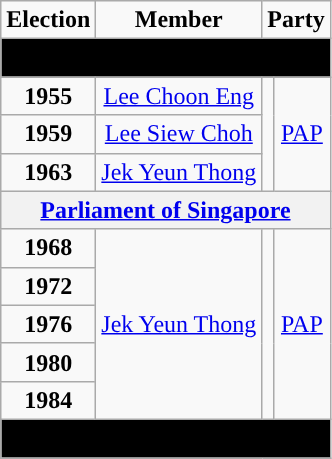<table class="wikitable" align="center" style="text-align:center">
<tr>
<td><strong>Election </strong></td>
<td><strong>Member</strong></td>
<td colspan="2"><strong>Party</strong></td>
</tr>
<tr>
<td colspan=4 bgcolor=black><span><strong>Formation</strong></span></td>
</tr>
<tr>
<td><strong>1955</strong></td>
<td><a href='#'>Lee Choon Eng</a></td>
<td rowspan="3"></td>
<td rowspan="3"><a href='#'>PAP</a></td>
</tr>
<tr>
<td><strong>1959</strong></td>
<td><a href='#'>Lee Siew Choh</a></td>
</tr>
<tr>
<td><strong>1963</strong></td>
<td><a href='#'>Jek Yeun Thong</a></td>
</tr>
<tr>
<th colspan="4"><a href='#'>Parliament of Singapore</a></th>
</tr>
<tr>
<td><strong>1968</strong></td>
<td rowspan="5"><a href='#'>Jek Yeun Thong</a></td>
<td rowspan="5"></td>
<td rowspan="5"><a href='#'>PAP</a></td>
</tr>
<tr>
<td><strong>1972</strong></td>
</tr>
<tr>
<td><strong>1976</strong></td>
</tr>
<tr>
<td><strong>1980</strong></td>
</tr>
<tr>
<td><strong>1984</strong></td>
</tr>
<tr>
<td colspan=4 bgcolor=black><span><strong>Constituency abolished (1988)</strong></span></td>
</tr>
</table>
